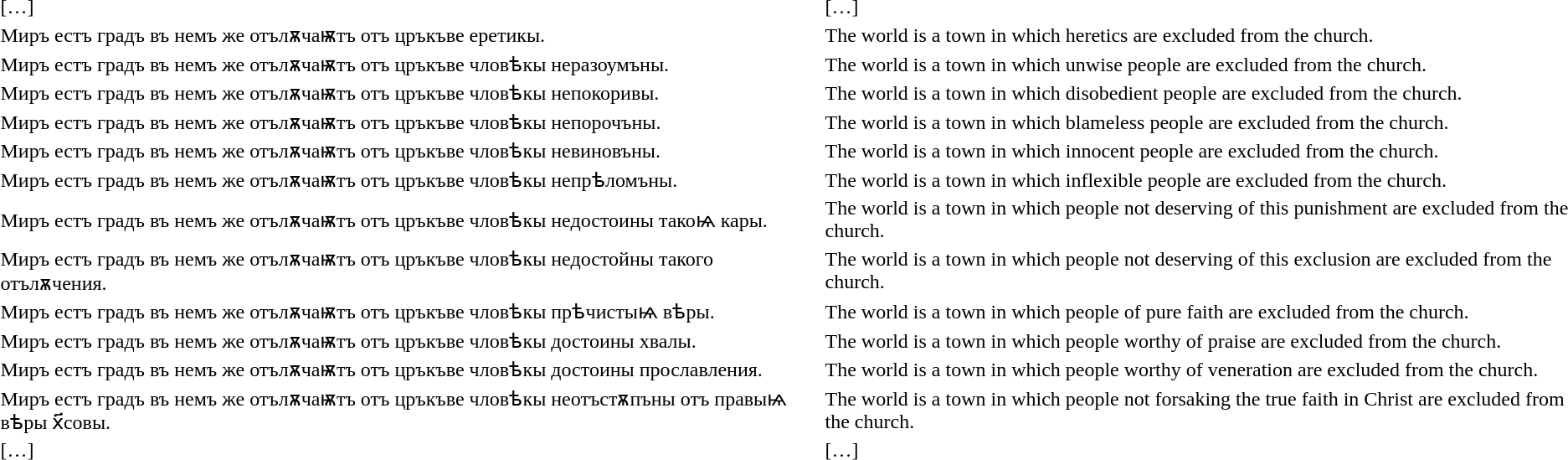<table>
<tr>
<td>[…]</td>
<td>[…]</td>
</tr>
<tr>
<td>Миръ естъ градъ въ немъ же отълѫчаѭтъ отъ цръкъве еретикы.</td>
<td>The world is a town in which heretics are excluded from the church.</td>
</tr>
<tr>
<td>Миръ естъ градъ въ немъ же отълѫчаѭтъ отъ цръкъве чловѣкы неразоумъны.</td>
<td>The world is a town in which unwise people are excluded from the church.</td>
</tr>
<tr>
<td>Миръ естъ градъ въ немъ же отълѫчаѭтъ отъ цръкъве чловѣкы непокоривы.</td>
<td>The world is a town in which disobedient people are excluded from the church.</td>
</tr>
<tr>
<td>Миръ естъ градъ въ немъ же отълѫчаѭтъ отъ цръкъве чловѣкы непорочъны.</td>
<td>The world is a town in which blameless people are excluded from the church.</td>
</tr>
<tr>
<td>Миръ естъ градъ въ немъ же отълѫчаѭтъ отъ цръкъве чловѣкы невиновъны.</td>
<td>The world is a town in which innocent people are excluded from the church.</td>
</tr>
<tr>
<td>Миръ естъ градъ въ немъ же отълѫчаѭтъ отъ цръкъве чловѣкы непрѣломъны.</td>
<td>The world is a town in which inflexible people are excluded from the church.</td>
</tr>
<tr>
<td>Миръ естъ градъ въ немъ же отълѫчаѭтъ отъ цръкъве чловѣкы недостоины такоѩ кары.</td>
<td>The world is a town in which people not deserving of this punishment are excluded from the church.</td>
</tr>
<tr>
<td>Миръ естъ градъ въ немъ же отълѫчаѭтъ отъ цръкъве чловѣкы недостойны такого отълѫчения.</td>
<td>The world is a town in which people not deserving of this exclusion are excluded from the church.</td>
</tr>
<tr>
<td>Миръ естъ градъ въ немъ же отълѫчаѭтъ отъ цръкъве чловѣкы прѣчистыѩ вѣры.</td>
<td>The world is a town in which people of pure faith are excluded from the church.</td>
</tr>
<tr>
<td>Миръ естъ градъ въ немъ же отълѫчаѭтъ отъ цръкъве чловѣкы достоины хвалы.</td>
<td>The world is a town in which people worthy of praise are excluded from the church.</td>
</tr>
<tr>
<td>Миръ естъ градъ въ немъ же отълѫчаѭтъ отъ цръкъве чловѣкы достоины прославления.</td>
<td>The world is a town in which people worthy of veneration are excluded from the church.</td>
</tr>
<tr>
<td>Миръ естъ градъ въ немъ же отълѫчаѭтъ отъ цръкъве чловѣкы неотъстѫпъны отъ правыѩ вѣры х҃совы.</td>
<td>The world is a town in which people not forsaking the true faith in Christ are excluded from the church.</td>
</tr>
<tr>
<td>[…]</td>
<td>[…]</td>
</tr>
</table>
